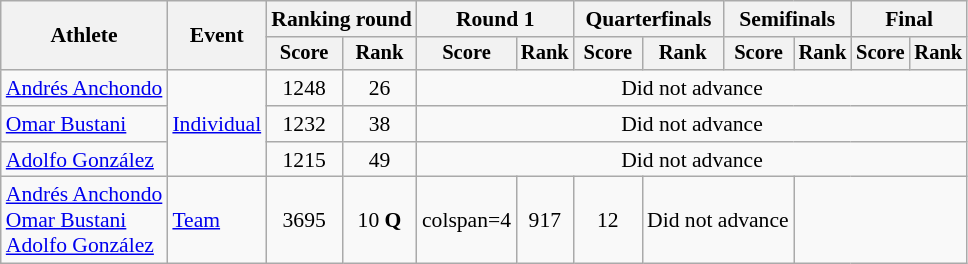<table class="wikitable" style="font-size:90%">
<tr>
<th rowspan=2>Athlete</th>
<th rowspan=2>Event</th>
<th colspan="2">Ranking round</th>
<th colspan="2">Round 1</th>
<th colspan="2">Quarterfinals</th>
<th colspan="2">Semifinals</th>
<th colspan="2">Final</th>
</tr>
<tr style="font-size:95%">
<th>Score</th>
<th>Rank</th>
<th>Score</th>
<th>Rank</th>
<th>Score</th>
<th>Rank</th>
<th>Score</th>
<th>Rank</th>
<th>Score</th>
<th>Rank</th>
</tr>
<tr align=center>
<td align=left><a href='#'>Andrés Anchondo</a></td>
<td align=left rowspan=3><a href='#'>Individual</a></td>
<td>1248</td>
<td>26</td>
<td colspan=8>Did not advance</td>
</tr>
<tr align=center>
<td align=left><a href='#'>Omar Bustani</a></td>
<td>1232</td>
<td>38</td>
<td colspan=8>Did not advance</td>
</tr>
<tr align=center>
<td align=left><a href='#'>Adolfo González</a></td>
<td>1215</td>
<td>49</td>
<td colspan=8>Did not advance</td>
</tr>
<tr align=center>
<td align=left><a href='#'>Andrés Anchondo</a><br><a href='#'>Omar Bustani</a><br><a href='#'>Adolfo González</a></td>
<td align=left><a href='#'>Team</a></td>
<td>3695</td>
<td>10 <strong>Q</strong></td>
<td>colspan=4</td>
<td>917</td>
<td>12</td>
<td colspan=2>Did not advance</td>
</tr>
</table>
